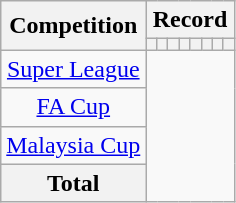<table class="wikitable" style="text-align: center">
<tr>
<th rowspan=2>Competition</th>
<th colspan=8>Record</th>
</tr>
<tr>
<th></th>
<th></th>
<th></th>
<th></th>
<th></th>
<th></th>
<th></th>
<th></th>
</tr>
<tr>
<td><a href='#'>Super League</a><br></td>
</tr>
<tr>
<td><a href='#'>FA Cup</a><br></td>
</tr>
<tr>
<td><a href='#'>Malaysia Cup</a><br></td>
</tr>
<tr>
<th>Total<br></th>
</tr>
</table>
